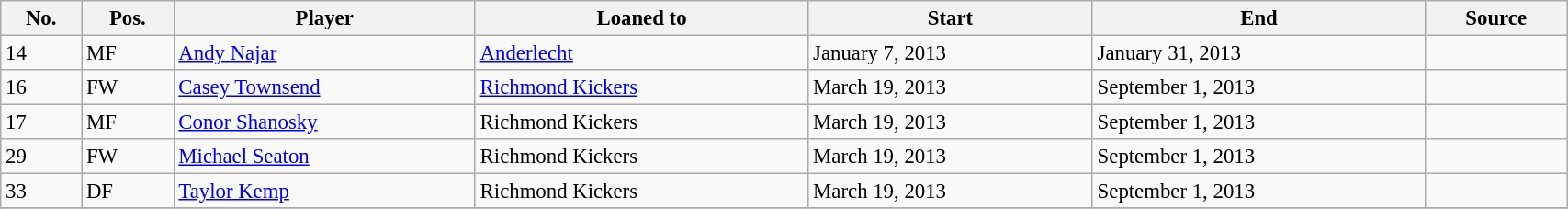<table class="wikitable sortable" style="width:90%; text-align:center; font-size:95%; text-align:left;">
<tr>
<th><strong>No.</strong></th>
<th><strong>Pos.</strong></th>
<th><strong>Player</strong></th>
<th><strong>Loaned to</strong></th>
<th><strong>Start</strong></th>
<th><strong>End</strong></th>
<th><strong>Source</strong></th>
</tr>
<tr>
<td>14</td>
<td>MF</td>
<td> <a href='#'>Andy Najar</a></td>
<td> <a href='#'>Anderlecht</a></td>
<td>January 7, 2013</td>
<td>January 31, 2013</td>
<td></td>
</tr>
<tr>
<td>16</td>
<td>FW</td>
<td> <a href='#'>Casey Townsend</a></td>
<td> <a href='#'>Richmond Kickers</a></td>
<td>March 19, 2013</td>
<td>September 1, 2013</td>
<td></td>
</tr>
<tr>
<td>17</td>
<td>MF</td>
<td> <a href='#'>Conor Shanosky</a></td>
<td> Richmond Kickers</td>
<td>March 19, 2013</td>
<td>September 1, 2013</td>
<td></td>
</tr>
<tr>
<td>29</td>
<td>FW</td>
<td> <a href='#'>Michael Seaton</a></td>
<td> Richmond Kickers</td>
<td>March 19, 2013</td>
<td>September 1, 2013</td>
<td></td>
</tr>
<tr>
<td>33</td>
<td>DF</td>
<td> <a href='#'>Taylor Kemp</a></td>
<td> Richmond Kickers</td>
<td>March 19, 2013</td>
<td>September 1, 2013</td>
<td></td>
</tr>
<tr>
</tr>
</table>
